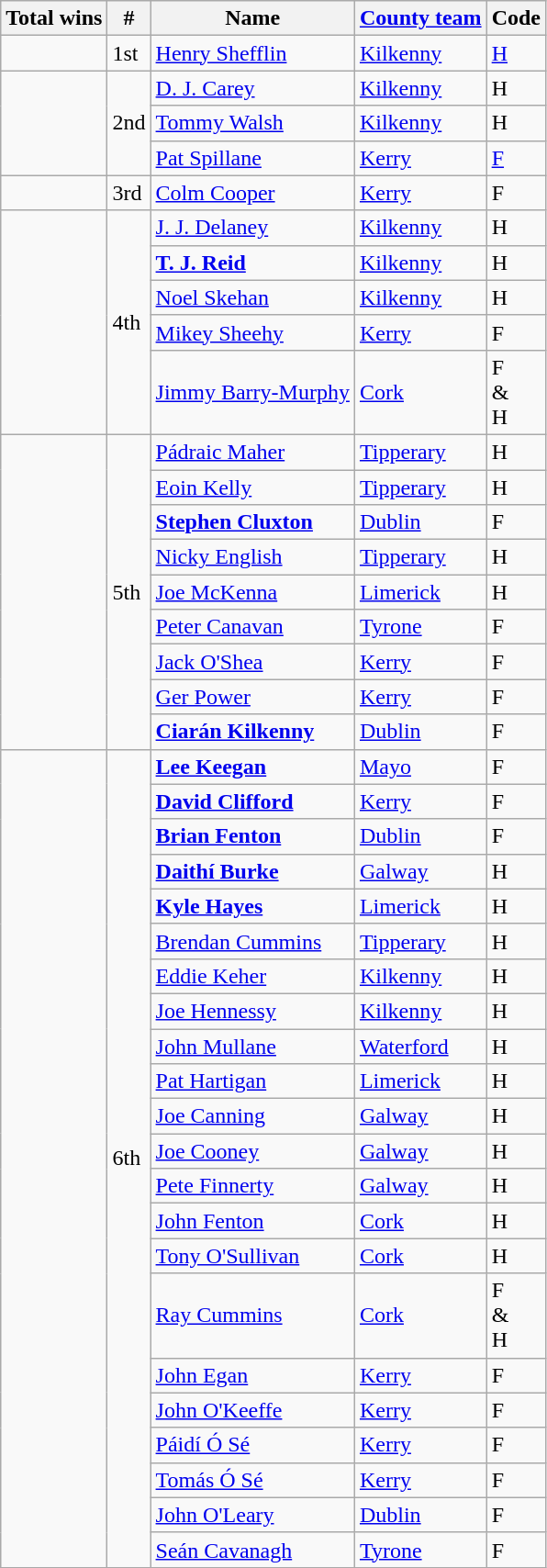<table class="wikitable">
<tr>
<th>Total wins</th>
<th>#</th>
<th>Name</th>
<th><a href='#'>County team</a></th>
<th>Code</th>
</tr>
<tr>
<td></td>
<td>1st</td>
<td><a href='#'>Henry Shefflin</a></td>
<td><a href='#'>Kilkenny</a></td>
<td><a href='#'>H</a></td>
</tr>
<tr>
<td rowspan="3"></td>
<td rowspan="3">2nd</td>
<td><a href='#'>D. J. Carey</a></td>
<td><a href='#'>Kilkenny</a></td>
<td>H</td>
</tr>
<tr>
<td><a href='#'>Tommy Walsh</a></td>
<td><a href='#'>Kilkenny</a></td>
<td>H</td>
</tr>
<tr>
<td><a href='#'>Pat Spillane</a></td>
<td><a href='#'>Kerry</a></td>
<td><a href='#'>F</a></td>
</tr>
<tr>
<td></td>
<td>3rd</td>
<td><a href='#'>Colm Cooper</a></td>
<td><a href='#'>Kerry</a></td>
<td>F</td>
</tr>
<tr>
<td rowspan="5"></td>
<td rowspan="5">4th</td>
<td><a href='#'>J. J. Delaney</a></td>
<td><a href='#'>Kilkenny</a></td>
<td>H</td>
</tr>
<tr>
<td><strong><a href='#'>T. J. Reid</a></strong></td>
<td><a href='#'>Kilkenny</a></td>
<td>H</td>
</tr>
<tr>
<td><a href='#'>Noel Skehan</a></td>
<td><a href='#'>Kilkenny</a></td>
<td>H</td>
</tr>
<tr>
<td><a href='#'>Mikey Sheehy</a></td>
<td><a href='#'>Kerry</a></td>
<td>F</td>
</tr>
<tr>
<td><a href='#'>Jimmy Barry-Murphy</a></td>
<td><a href='#'>Cork</a></td>
<td>F<br>&<br>H</td>
</tr>
<tr>
<td rowspan="9"></td>
<td rowspan="9">5th</td>
<td><a href='#'>Pádraic Maher</a></td>
<td><a href='#'>Tipperary</a></td>
<td>H</td>
</tr>
<tr>
<td><a href='#'>Eoin Kelly</a></td>
<td><a href='#'>Tipperary</a></td>
<td>H</td>
</tr>
<tr>
<td><strong><a href='#'>Stephen Cluxton</a> </strong></td>
<td><a href='#'>Dublin</a></td>
<td>F</td>
</tr>
<tr>
<td><a href='#'>Nicky English</a></td>
<td><a href='#'>Tipperary</a></td>
<td>H</td>
</tr>
<tr>
<td><a href='#'>Joe McKenna</a></td>
<td><a href='#'>Limerick</a></td>
<td>H</td>
</tr>
<tr>
<td><a href='#'>Peter Canavan</a></td>
<td><a href='#'>Tyrone</a></td>
<td>F</td>
</tr>
<tr>
<td><a href='#'>Jack O'Shea</a></td>
<td><a href='#'>Kerry</a></td>
<td>F</td>
</tr>
<tr>
<td><a href='#'>Ger Power</a></td>
<td><a href='#'>Kerry</a></td>
<td>F</td>
</tr>
<tr>
<td><strong><a href='#'>Ciarán Kilkenny</a></strong></td>
<td><a href='#'>Dublin</a></td>
<td>F</td>
</tr>
<tr>
<td rowspan="22"></td>
<td rowspan="22">6th</td>
<td><strong><a href='#'>Lee Keegan</a></strong></td>
<td><a href='#'>Mayo</a></td>
<td>F</td>
</tr>
<tr>
<td><strong><a href='#'>David Clifford</a></strong></td>
<td><a href='#'>Kerry</a></td>
<td>F</td>
</tr>
<tr>
<td><strong><a href='#'>Brian Fenton</a></strong></td>
<td><a href='#'>Dublin</a></td>
<td>F</td>
</tr>
<tr>
<td><strong><a href='#'>Daithí Burke</a></strong></td>
<td><a href='#'>Galway</a></td>
<td>H</td>
</tr>
<tr>
<td><strong><a href='#'>Kyle Hayes</a></strong></td>
<td><a href='#'> Limerick</a></td>
<td>H</td>
</tr>
<tr>
<td><a href='#'>Brendan Cummins</a></td>
<td><a href='#'>Tipperary</a></td>
<td>H</td>
</tr>
<tr>
<td><a href='#'>Eddie Keher</a></td>
<td><a href='#'>Kilkenny</a></td>
<td>H</td>
</tr>
<tr>
<td><a href='#'>Joe Hennessy</a></td>
<td><a href='#'>Kilkenny</a></td>
<td>H</td>
</tr>
<tr>
<td><a href='#'>John Mullane</a></td>
<td><a href='#'>Waterford</a></td>
<td>H</td>
</tr>
<tr>
<td><a href='#'>Pat Hartigan</a></td>
<td><a href='#'>Limerick</a></td>
<td>H</td>
</tr>
<tr>
<td><a href='#'>Joe Canning</a></td>
<td><a href='#'>Galway</a></td>
<td>H</td>
</tr>
<tr>
<td><a href='#'>Joe Cooney</a></td>
<td><a href='#'>Galway</a></td>
<td>H</td>
</tr>
<tr>
<td><a href='#'>Pete Finnerty</a></td>
<td><a href='#'>Galway</a></td>
<td>H</td>
</tr>
<tr>
<td><a href='#'>John Fenton</a></td>
<td><a href='#'>Cork</a></td>
<td>H</td>
</tr>
<tr>
<td><a href='#'>Tony O'Sullivan</a></td>
<td><a href='#'>Cork</a></td>
<td>H</td>
</tr>
<tr>
<td><a href='#'>Ray Cummins</a></td>
<td><a href='#'>Cork</a></td>
<td>F<br>&<br>H</td>
</tr>
<tr>
<td><a href='#'>John Egan</a></td>
<td><a href='#'>Kerry</a></td>
<td>F</td>
</tr>
<tr>
<td><a href='#'>John O'Keeffe</a></td>
<td><a href='#'>Kerry</a></td>
<td>F</td>
</tr>
<tr>
<td><a href='#'>Páidí Ó Sé</a></td>
<td><a href='#'>Kerry</a></td>
<td>F</td>
</tr>
<tr>
<td><a href='#'>Tomás Ó Sé</a></td>
<td><a href='#'>Kerry</a></td>
<td>F</td>
</tr>
<tr>
<td><a href='#'>John O'Leary</a></td>
<td><a href='#'>Dublin</a></td>
<td>F</td>
</tr>
<tr>
<td><a href='#'>Seán Cavanagh</a></td>
<td><a href='#'>Tyrone</a></td>
<td>F</td>
</tr>
</table>
